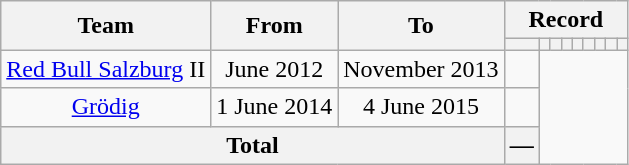<table class="wikitable" style="text-align: center">
<tr>
<th rowspan="2">Team</th>
<th rowspan="2">From</th>
<th rowspan="2">To</th>
<th colspan="9">Record</th>
</tr>
<tr>
<th></th>
<th></th>
<th></th>
<th></th>
<th></th>
<th></th>
<th></th>
<th></th>
<th></th>
</tr>
<tr>
<td><a href='#'>Red Bull Salzburg</a> II</td>
<td>June 2012</td>
<td>November 2013<br></td>
<td></td>
</tr>
<tr>
<td><a href='#'>Grödig</a></td>
<td>1 June 2014</td>
<td>4 June 2015<br></td>
<td></td>
</tr>
<tr>
<th colspan="3">Total<br></th>
<th>—</th>
</tr>
</table>
